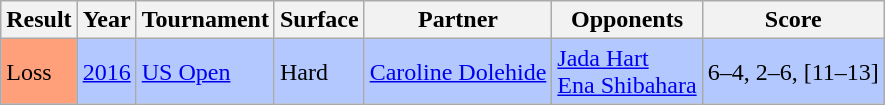<table class="sortable wikitable">
<tr>
<th>Result</th>
<th>Year</th>
<th>Tournament</th>
<th>Surface</th>
<th>Partner</th>
<th>Opponents</th>
<th>Score</th>
</tr>
<tr style="background:#b2c8ff;">
<td style="background:#ffa07a;">Loss</td>
<td><a href='#'>2016</a></td>
<td><a href='#'>US Open</a></td>
<td>Hard</td>
<td> <a href='#'>Caroline Dolehide</a></td>
<td> <a href='#'>Jada Hart</a> <br>  <a href='#'>Ena Shibahara</a></td>
<td>6–4, 2–6, [11–13]</td>
</tr>
</table>
